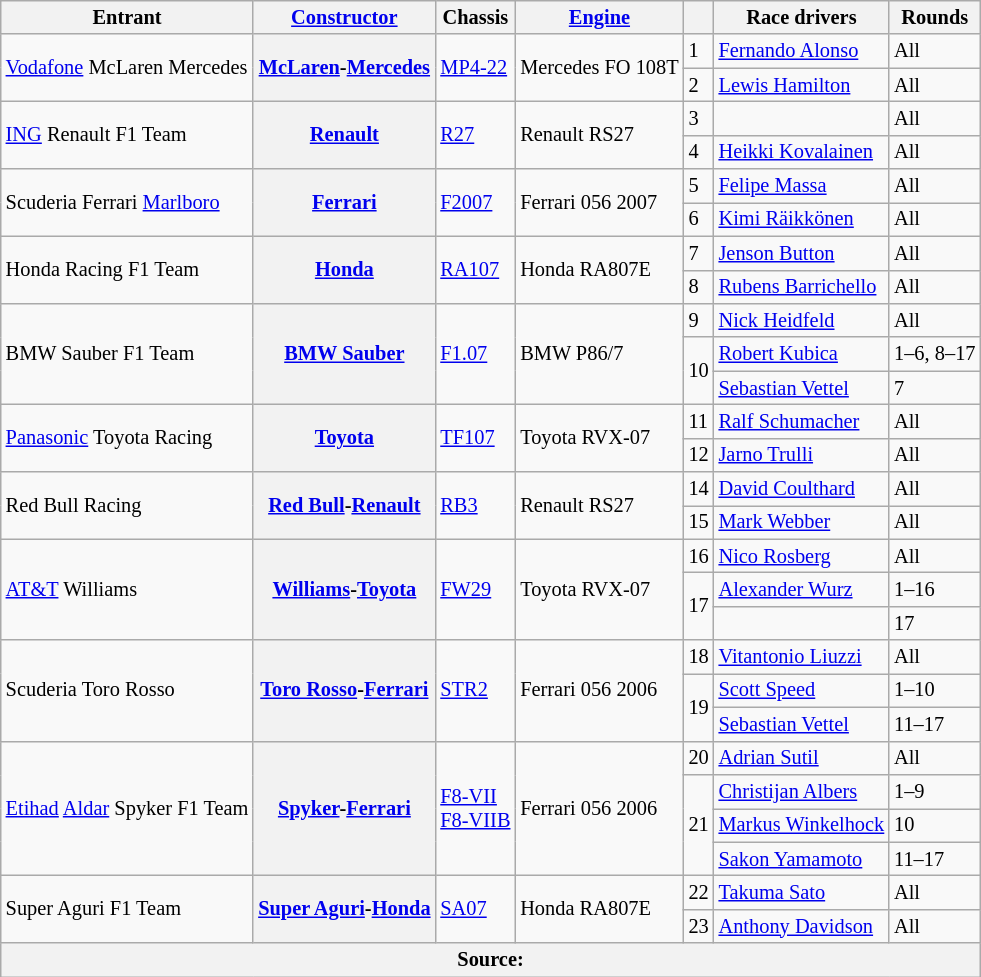<table class="wikitable sortable" style="font-size: 85%">
<tr>
<th>Entrant</th>
<th><a href='#'>Constructor</a></th>
<th>Chassis</th>
<th><a href='#'>Engine</a></th>
<th></th>
<th>Race drivers</th>
<th>Rounds</th>
</tr>
<tr>
<td rowspan=2 nowrap> <a href='#'>Vodafone</a> McLaren Mercedes</td>
<th rowspan=2 nowrap><a href='#'>McLaren</a>-<a href='#'>Mercedes</a></th>
<td rowspan=2 nowrap><a href='#'>MP4-22</a></td>
<td rowspan=2 nowrap>Mercedes FO 108T</td>
<td>1</td>
<td> <a href='#'>Fernando Alonso</a></td>
<td>All</td>
</tr>
<tr>
<td>2</td>
<td> <a href='#'>Lewis Hamilton</a></td>
<td>All</td>
</tr>
<tr>
<td rowspan=2> <a href='#'>ING</a> Renault F1 Team</td>
<th rowspan=2><a href='#'>Renault</a></th>
<td rowspan=2><a href='#'>R27</a></td>
<td rowspan=2>Renault RS27</td>
<td>3</td>
<td></td>
<td>All</td>
</tr>
<tr>
<td>4</td>
<td> <a href='#'>Heikki Kovalainen</a></td>
<td>All</td>
</tr>
<tr>
<td rowspan=2> Scuderia Ferrari <a href='#'>Marlboro</a></td>
<th rowspan=2><a href='#'>Ferrari</a></th>
<td rowspan=2><a href='#'>F2007</a></td>
<td rowspan=2>Ferrari 056 2007</td>
<td>5</td>
<td> <a href='#'>Felipe Massa</a></td>
<td>All</td>
</tr>
<tr>
<td>6</td>
<td> <a href='#'>Kimi Räikkönen</a></td>
<td>All</td>
</tr>
<tr>
<td rowspan=2> Honda Racing F1 Team</td>
<th rowspan=2><a href='#'>Honda</a></th>
<td rowspan=2><a href='#'>RA107</a></td>
<td rowspan=2>Honda RA807E</td>
<td>7</td>
<td> <a href='#'>Jenson Button</a></td>
<td>All</td>
</tr>
<tr>
<td>8</td>
<td> <a href='#'>Rubens Barrichello</a></td>
<td>All</td>
</tr>
<tr>
<td rowspan=3> BMW Sauber F1 Team</td>
<th rowspan=3><a href='#'>BMW Sauber</a></th>
<td rowspan=3><a href='#'>F1.07</a></td>
<td rowspan=3>BMW P86/7</td>
<td>9</td>
<td> <a href='#'>Nick Heidfeld</a></td>
<td>All</td>
</tr>
<tr>
<td rowspan=2>10</td>
<td> <a href='#'>Robert Kubica</a></td>
<td nowrap>1–6, 8–17</td>
</tr>
<tr>
<td> <a href='#'>Sebastian Vettel</a></td>
<td>7</td>
</tr>
<tr>
<td rowspan=2> <a href='#'>Panasonic</a> Toyota Racing</td>
<th rowspan=2><a href='#'>Toyota</a></th>
<td rowspan=2><a href='#'>TF107</a></td>
<td rowspan=2>Toyota RVX-07</td>
<td>11</td>
<td> <a href='#'>Ralf Schumacher</a></td>
<td>All</td>
</tr>
<tr>
<td>12</td>
<td> <a href='#'>Jarno Trulli</a></td>
<td>All</td>
</tr>
<tr>
<td rowspan=2> Red Bull Racing</td>
<th rowspan=2><a href='#'>Red Bull</a>-<a href='#'>Renault</a></th>
<td rowspan=2><a href='#'>RB3</a></td>
<td rowspan=2>Renault RS27</td>
<td>14</td>
<td> <a href='#'>David Coulthard</a></td>
<td>All</td>
</tr>
<tr>
<td>15</td>
<td> <a href='#'>Mark Webber</a></td>
<td>All</td>
</tr>
<tr>
<td rowspan=3> <a href='#'>AT&T</a> Williams</td>
<th rowspan=3><a href='#'>Williams</a>-<a href='#'>Toyota</a></th>
<td rowspan=3><a href='#'>FW29</a></td>
<td rowspan=3>Toyota RVX-07</td>
<td>16</td>
<td> <a href='#'>Nico Rosberg</a></td>
<td>All</td>
</tr>
<tr>
<td rowspan=2>17</td>
<td> <a href='#'>Alexander Wurz</a></td>
<td>1–16</td>
</tr>
<tr>
<td></td>
<td>17</td>
</tr>
<tr>
<td rowspan=3> Scuderia Toro Rosso</td>
<th rowspan=3><a href='#'>Toro Rosso</a>-<a href='#'>Ferrari</a></th>
<td rowspan=3><a href='#'>STR2</a></td>
<td rowspan=3>Ferrari 056 2006</td>
<td>18</td>
<td> <a href='#'>Vitantonio Liuzzi</a></td>
<td>All</td>
</tr>
<tr>
<td rowspan=2>19</td>
<td> <a href='#'>Scott Speed</a></td>
<td>1–10</td>
</tr>
<tr>
<td> <a href='#'>Sebastian Vettel</a></td>
<td>11–17</td>
</tr>
<tr>
<td rowspan=4> <a href='#'>Etihad</a> <a href='#'>Aldar</a> Spyker F1 Team</td>
<th rowspan=4><a href='#'>Spyker</a>-<a href='#'>Ferrari</a></th>
<td rowspan=4><a href='#'>F8-VII</a><br><a href='#'>F8-VIIB</a></td>
<td rowspan=4>Ferrari 056 2006</td>
<td>20</td>
<td> <a href='#'>Adrian Sutil</a></td>
<td>All</td>
</tr>
<tr>
<td rowspan=3>21</td>
<td> <a href='#'>Christijan Albers</a></td>
<td>1–9</td>
</tr>
<tr>
<td> <a href='#'>Markus Winkelhock</a></td>
<td>10</td>
</tr>
<tr>
<td> <a href='#'>Sakon Yamamoto</a></td>
<td>11–17</td>
</tr>
<tr>
<td rowspan=2> Super Aguri F1 Team</td>
<th rowspan=2><a href='#'>Super Aguri</a>-<a href='#'>Honda</a></th>
<td rowspan=2><a href='#'>SA07</a></td>
<td rowspan=2>Honda RA807E</td>
<td>22</td>
<td> <a href='#'>Takuma Sato</a></td>
<td>All</td>
</tr>
<tr>
<td>23</td>
<td> <a href='#'>Anthony Davidson</a></td>
<td>All</td>
</tr>
<tr>
<th colspan="9">Source:</th>
</tr>
</table>
